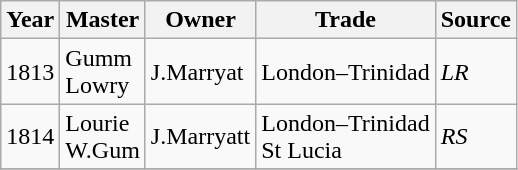<table class=" wikitable">
<tr>
<th>Year</th>
<th>Master</th>
<th>Owner</th>
<th>Trade</th>
<th>Source</th>
</tr>
<tr>
<td>1813</td>
<td>Gumm<br>Lowry</td>
<td>J.Marryat</td>
<td>London–Trinidad</td>
<td><em>LR</em></td>
</tr>
<tr>
<td>1814</td>
<td>Lourie<br>W.Gum</td>
<td>J.Marryatt</td>
<td>London–Trinidad<br>St Lucia</td>
<td><em>RS</em></td>
</tr>
<tr>
</tr>
</table>
